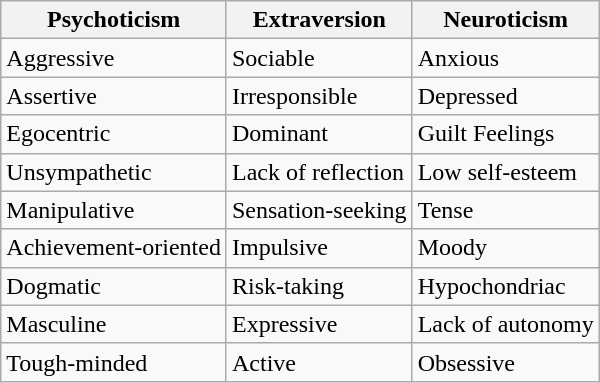<table class="wikitable" style="margin:1em auto;">
<tr>
<th>Psychoticism</th>
<th>Extraversion</th>
<th>Neuroticism</th>
</tr>
<tr>
<td>Aggressive</td>
<td>Sociable</td>
<td>Anxious</td>
</tr>
<tr>
<td>Assertive</td>
<td>Irresponsible</td>
<td>Depressed</td>
</tr>
<tr>
<td>Egocentric</td>
<td>Dominant</td>
<td>Guilt Feelings</td>
</tr>
<tr>
<td>Unsympathetic</td>
<td>Lack of reflection</td>
<td>Low self-esteem</td>
</tr>
<tr>
<td>Manipulative</td>
<td>Sensation-seeking</td>
<td>Tense</td>
</tr>
<tr>
<td>Achievement-oriented</td>
<td>Impulsive</td>
<td>Moody</td>
</tr>
<tr>
<td>Dogmatic</td>
<td>Risk-taking</td>
<td>Hypochondriac</td>
</tr>
<tr>
<td>Masculine</td>
<td>Expressive</td>
<td>Lack of autonomy</td>
</tr>
<tr>
<td>Tough-minded</td>
<td>Active</td>
<td>Obsessive</td>
</tr>
</table>
